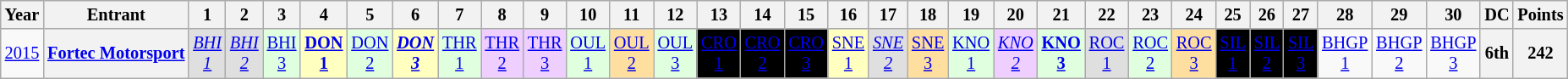<table class="wikitable" style="text-align:center; font-size:85%">
<tr>
<th>Year</th>
<th>Entrant</th>
<th>1</th>
<th>2</th>
<th>3</th>
<th>4</th>
<th>5</th>
<th>6</th>
<th>7</th>
<th>8</th>
<th>9</th>
<th>10</th>
<th>11</th>
<th>12</th>
<th>13</th>
<th>14</th>
<th>15</th>
<th>16</th>
<th>17</th>
<th>18</th>
<th>19</th>
<th>20</th>
<th>21</th>
<th>22</th>
<th>23</th>
<th>24</th>
<th>25</th>
<th>26</th>
<th>27</th>
<th>28</th>
<th>29</th>
<th>30</th>
<th>DC</th>
<th>Points</th>
</tr>
<tr>
<td><a href='#'>2015</a></td>
<th nowrap><a href='#'>Fortec Motorsport</a></th>
<td style="background:#DFDFDF;"><em><a href='#'>BHI<br>1</a></em><br></td>
<td style="background:#DFDFDF;"><em><a href='#'>BHI<br>2</a></em><br></td>
<td style="background:#DFFFDF;"><a href='#'>BHI<br>3</a><br></td>
<td style="background:#FFFFBF;"><strong><a href='#'>DON<br>1</a></strong><br></td>
<td style="background:#DFFFDF;"><a href='#'>DON<br>2</a><br></td>
<td style="background:#FFFFBF;"><strong><em><a href='#'>DON<br>3</a></em></strong><br></td>
<td style="background:#DFFFDF;"><a href='#'>THR<br>1</a><br></td>
<td style="background:#EFCFFF;"><a href='#'>THR<br>2</a><br></td>
<td style="background:#EFCFFF;"><a href='#'>THR<br>3</a><br></td>
<td style="background:#DFFFDF;"><a href='#'>OUL<br>1</a><br></td>
<td style="background:#FFDF9F;"><a href='#'>OUL<br>2</a><br></td>
<td style="background:#DFFFDF;"><a href='#'>OUL<br>3</a><br></td>
<td style="background:#000000;color:white"><a href='#'><span>CRO<br>1</span></a><br></td>
<td style="background:#000000;color:white"><a href='#'><span>CRO<br>2</span></a><br></td>
<td style="background:#000000;color:white"><a href='#'><span>CRO<br>3</span></a><br></td>
<td style="background:#FFFFBF;"><a href='#'>SNE<br>1</a><br></td>
<td style="background:#DFDFDF;"><em><a href='#'>SNE<br>2</a></em><br></td>
<td style="background:#FFDF9F;"><a href='#'>SNE<br>3</a><br></td>
<td style="background:#DFFFDF;"><a href='#'>KNO<br>1</a><br></td>
<td style="background:#EFCFFF;"><em><a href='#'>KNO<br>2</a></em><br></td>
<td style="background:#DFFFDF;"><strong><a href='#'>KNO<br>3</a></strong><br></td>
<td style="background:#DFDFDF;"><a href='#'>ROC<br>1</a><br></td>
<td style="background:#DFFFDF;"><a href='#'>ROC<br>2</a><br></td>
<td style="background:#FFDF9F;"><a href='#'>ROC<br>3</a><br></td>
<td style="background:#000000;color:white"><a href='#'><span>SIL<br>1</span></a><br></td>
<td style="background:#000000;color:white"><a href='#'><span>SIL<br>2</span></a><br></td>
<td style="background:#000000;color:white"><a href='#'><span>SIL<br>3</span></a><br></td>
<td style="background:#;"><a href='#'>BHGP<br>1</a></td>
<td style="background:#;"><a href='#'>BHGP<br>2</a></td>
<td style="background:#;"><a href='#'>BHGP<br>3</a></td>
<th>6th</th>
<th>242</th>
</tr>
</table>
